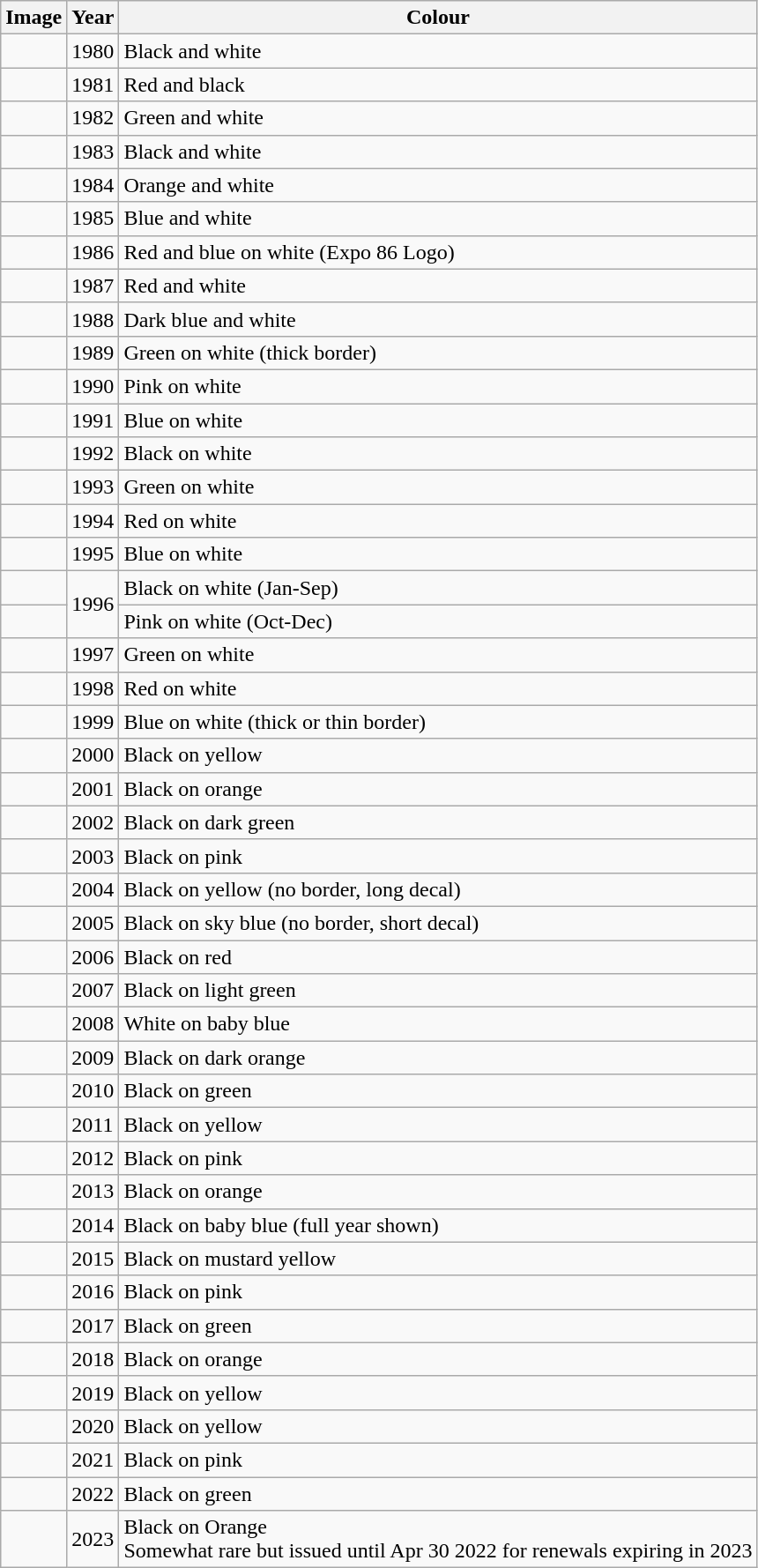<table class="wikitable">
<tr>
<th>Image</th>
<th>Year</th>
<th>Colour</th>
</tr>
<tr>
<td></td>
<td>1980</td>
<td>Black and white</td>
</tr>
<tr>
<td></td>
<td>1981</td>
<td>Red and black</td>
</tr>
<tr>
<td></td>
<td>1982</td>
<td>Green and white</td>
</tr>
<tr>
<td></td>
<td>1983</td>
<td>Black and white</td>
</tr>
<tr>
<td></td>
<td>1984</td>
<td>Orange and white</td>
</tr>
<tr>
<td></td>
<td>1985</td>
<td>Blue and white</td>
</tr>
<tr>
<td></td>
<td>1986</td>
<td>Red and blue on white (Expo 86 Logo)</td>
</tr>
<tr>
<td></td>
<td>1987</td>
<td>Red and white</td>
</tr>
<tr>
<td></td>
<td>1988</td>
<td>Dark blue and white</td>
</tr>
<tr>
<td></td>
<td>1989</td>
<td>Green on white (thick border)</td>
</tr>
<tr>
<td></td>
<td>1990</td>
<td>Pink on white</td>
</tr>
<tr>
<td></td>
<td>1991</td>
<td>Blue on white</td>
</tr>
<tr>
<td></td>
<td>1992</td>
<td>Black on white</td>
</tr>
<tr>
<td></td>
<td>1993</td>
<td>Green on white</td>
</tr>
<tr>
<td></td>
<td>1994</td>
<td>Red on white</td>
</tr>
<tr>
<td></td>
<td>1995</td>
<td>Blue on white</td>
</tr>
<tr>
<td></td>
<td rowspan="2">1996</td>
<td>Black on white (Jan-Sep)</td>
</tr>
<tr>
<td></td>
<td>Pink on white (Oct-Dec)</td>
</tr>
<tr>
<td></td>
<td>1997</td>
<td>Green on white</td>
</tr>
<tr>
<td></td>
<td>1998</td>
<td>Red on white</td>
</tr>
<tr>
<td></td>
<td>1999</td>
<td>Blue on white (thick or thin border)</td>
</tr>
<tr>
<td></td>
<td>2000</td>
<td>Black on yellow</td>
</tr>
<tr>
<td></td>
<td>2001</td>
<td>Black on orange</td>
</tr>
<tr>
<td></td>
<td>2002</td>
<td>Black on dark green</td>
</tr>
<tr>
<td></td>
<td>2003</td>
<td>Black on pink</td>
</tr>
<tr>
<td></td>
<td>2004</td>
<td>Black on yellow (no border, long decal)</td>
</tr>
<tr>
<td></td>
<td>2005</td>
<td>Black on sky blue (no border, short decal)</td>
</tr>
<tr>
<td></td>
<td>2006</td>
<td>Black on red</td>
</tr>
<tr>
<td></td>
<td>2007</td>
<td>Black on light green</td>
</tr>
<tr>
<td></td>
<td>2008</td>
<td>White on baby blue</td>
</tr>
<tr>
<td></td>
<td>2009</td>
<td>Black on dark orange</td>
</tr>
<tr>
<td></td>
<td>2010</td>
<td>Black on green</td>
</tr>
<tr>
<td></td>
<td>2011</td>
<td>Black on yellow</td>
</tr>
<tr>
<td></td>
<td>2012</td>
<td>Black on pink</td>
</tr>
<tr>
<td></td>
<td>2013</td>
<td>Black on orange</td>
</tr>
<tr>
<td></td>
<td>2014</td>
<td>Black on baby blue (full year shown)</td>
</tr>
<tr>
<td></td>
<td>2015</td>
<td>Black on mustard yellow</td>
</tr>
<tr>
<td></td>
<td>2016</td>
<td>Black on pink</td>
</tr>
<tr>
<td></td>
<td>2017</td>
<td>Black on green</td>
</tr>
<tr>
<td></td>
<td>2018</td>
<td>Black on orange</td>
</tr>
<tr>
<td></td>
<td>2019</td>
<td>Black on yellow</td>
</tr>
<tr>
<td></td>
<td>2020</td>
<td>Black on yellow</td>
</tr>
<tr>
<td></td>
<td>2021</td>
<td>Black on pink</td>
</tr>
<tr>
<td></td>
<td>2022</td>
<td>Black on green</td>
</tr>
<tr>
<td></td>
<td>2023</td>
<td>Black on Orange<br>Somewhat rare but issued until 
Apr 30 2022 for renewals expiring in 2023</td>
</tr>
</table>
